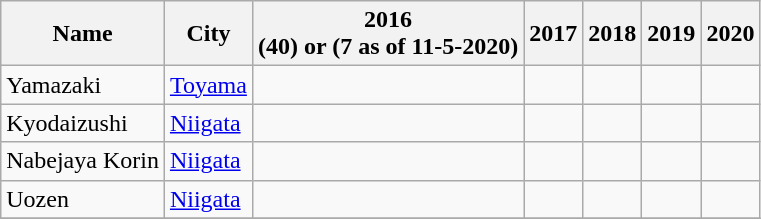<table class="wikitable sortable">
<tr>
<th>Name</th>
<th>City</th>
<th>2016<br>(40) or (7 as of 11-5-2020)</th>
<th>2017</th>
<th>2018</th>
<th>2019</th>
<th>2020</th>
</tr>
<tr>
<td>Yamazaki<br></td>
<td><a href='#'>Toyama</a></td>
<td></td>
<td></td>
<td></td>
<td></td>
<td></td>
</tr>
<tr>
<td>Kyodaizushi<br></td>
<td><a href='#'>Niigata</a></td>
<td></td>
<td></td>
<td></td>
<td></td>
<td></td>
</tr>
<tr>
<td>Nabejaya Korin<br></td>
<td><a href='#'>Niigata</a></td>
<td></td>
<td></td>
<td></td>
<td></td>
<td></td>
</tr>
<tr>
<td>Uozen</td>
<td><a href='#'>Niigata</a></td>
<td></td>
<td></td>
<td></td>
<td></td>
<td></td>
</tr>
<tr>
</tr>
</table>
